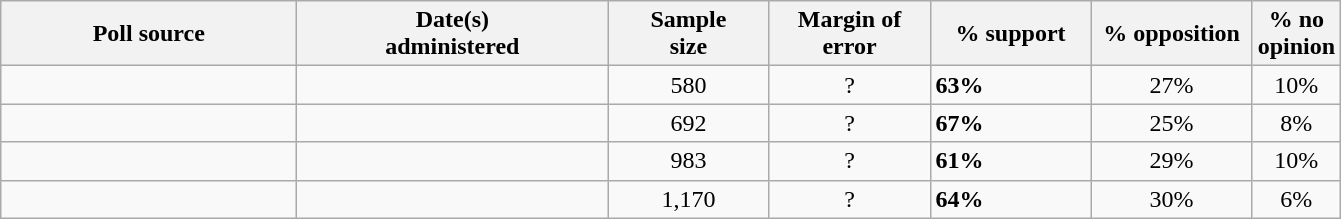<table class="wikitable">
<tr style="text-align:right;">
<th style="width:190px;">Poll source</th>
<th style="width:200px;">Date(s)<br>administered</th>
<th style="width:100px;">Sample<br>size</th>
<th style="width:100px;">Margin of<br>error</th>
<th style="width:100px;">% support</th>
<th style="width:100px;">% opposition</th>
<th style="width:40px;">% no opinion</th>
</tr>
<tr>
<td></td>
<td align=center></td>
<td align=center>580</td>
<td align=center>?</td>
<td><strong>63%</strong></td>
<td align=center>27%</td>
<td align=center>10%</td>
</tr>
<tr>
<td></td>
<td align=center></td>
<td align=center>692</td>
<td align=center>?</td>
<td><strong>67%</strong></td>
<td align=center>25%</td>
<td align=center>8%</td>
</tr>
<tr>
<td></td>
<td align=center></td>
<td align=center>983</td>
<td align=center>?</td>
<td><strong>61%</strong></td>
<td align=center>29%</td>
<td align=center>10%</td>
</tr>
<tr>
<td></td>
<td align=center></td>
<td align=center>1,170</td>
<td align=center>?</td>
<td><strong>64%</strong></td>
<td align=center>30%</td>
<td align=center>6%</td>
</tr>
</table>
